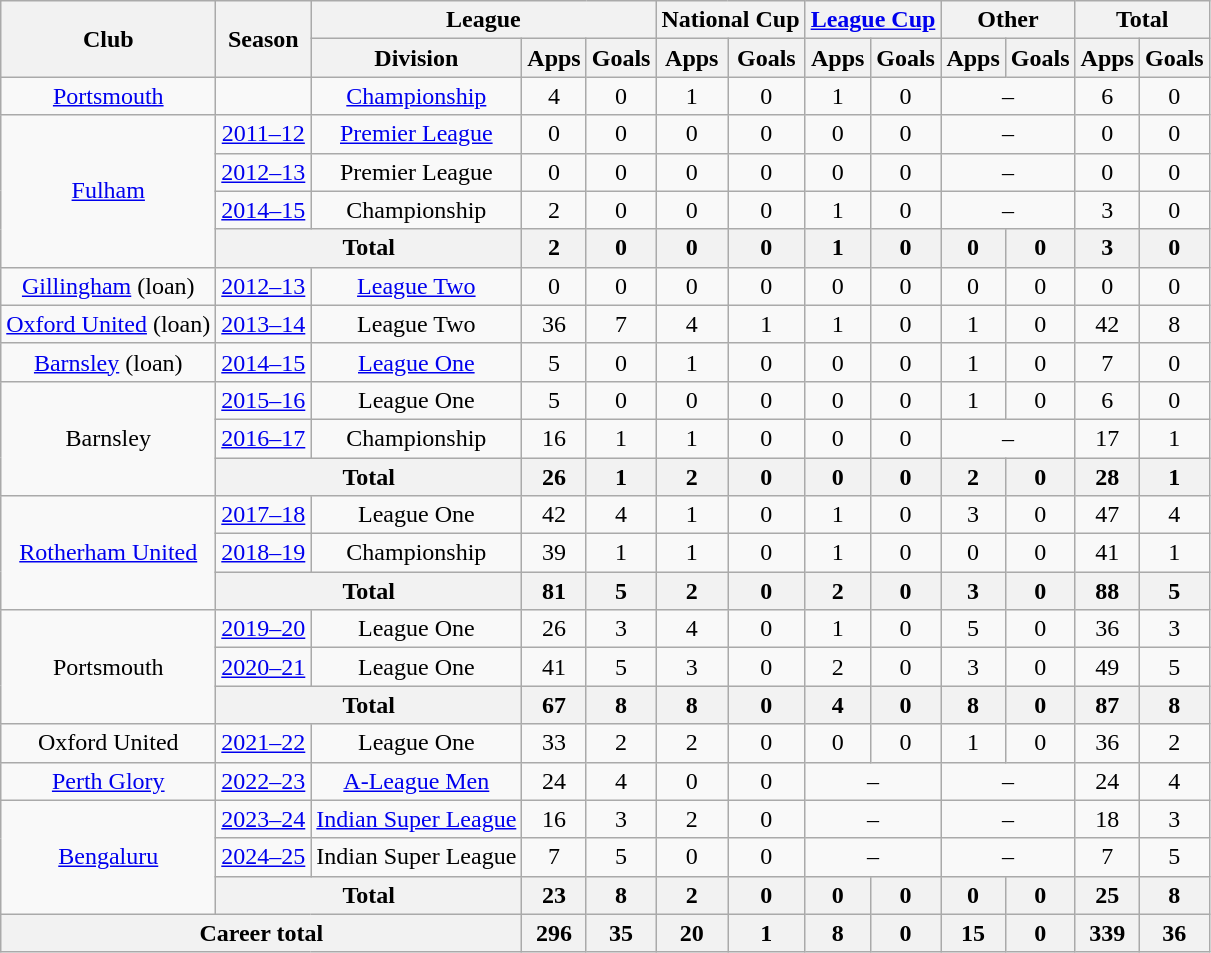<table class="wikitable" style="text-align:center">
<tr>
<th rowspan="2">Club</th>
<th rowspan="2">Season</th>
<th colspan="3">League</th>
<th colspan="2">National Cup</th>
<th colspan="2"><a href='#'>League Cup</a></th>
<th colspan="2">Other</th>
<th colspan="2">Total</th>
</tr>
<tr>
<th>Division</th>
<th>Apps</th>
<th>Goals</th>
<th>Apps</th>
<th>Goals</th>
<th>Apps</th>
<th>Goals</th>
<th>Apps</th>
<th>Goals</th>
<th>Apps</th>
<th>Goals</th>
</tr>
<tr>
<td><a href='#'>Portsmouth</a></td>
<td></td>
<td><a href='#'>Championship</a></td>
<td>4</td>
<td>0</td>
<td>1</td>
<td>0</td>
<td>1</td>
<td>0</td>
<td colspan="2">–</td>
<td>6</td>
<td>0</td>
</tr>
<tr>
<td rowspan="4"><a href='#'>Fulham</a></td>
<td><a href='#'>2011–12</a></td>
<td rowspan="1"><a href='#'>Premier League</a></td>
<td>0</td>
<td>0</td>
<td>0</td>
<td>0</td>
<td>0</td>
<td>0</td>
<td colspan="2">–</td>
<td>0</td>
<td>0</td>
</tr>
<tr>
<td><a href='#'>2012–13</a></td>
<td>Premier League</td>
<td>0</td>
<td>0</td>
<td>0</td>
<td>0</td>
<td>0</td>
<td>0</td>
<td colspan="2">–</td>
<td>0</td>
<td>0</td>
</tr>
<tr>
<td><a href='#'>2014–15</a></td>
<td>Championship</td>
<td>2</td>
<td>0</td>
<td>0</td>
<td>0</td>
<td>1</td>
<td>0</td>
<td colspan="2">–</td>
<td>3</td>
<td>0</td>
</tr>
<tr>
<th colspan="2">Total</th>
<th>2</th>
<th>0</th>
<th>0</th>
<th>0</th>
<th>1</th>
<th>0</th>
<th>0</th>
<th>0</th>
<th>3</th>
<th>0</th>
</tr>
<tr>
<td><a href='#'>Gillingham</a> (loan)</td>
<td><a href='#'>2012–13</a></td>
<td><a href='#'>League Two</a></td>
<td>0</td>
<td>0</td>
<td>0</td>
<td>0</td>
<td>0</td>
<td>0</td>
<td>0</td>
<td>0</td>
<td>0</td>
<td>0</td>
</tr>
<tr>
<td><a href='#'>Oxford United</a> (loan)</td>
<td><a href='#'>2013–14</a></td>
<td>League Two</td>
<td>36</td>
<td>7</td>
<td>4</td>
<td>1</td>
<td>1</td>
<td>0</td>
<td>1</td>
<td>0</td>
<td>42</td>
<td>8</td>
</tr>
<tr>
<td><a href='#'>Barnsley</a> (loan)</td>
<td><a href='#'>2014–15</a></td>
<td><a href='#'>League One</a></td>
<td>5</td>
<td>0</td>
<td>1</td>
<td>0</td>
<td>0</td>
<td>0</td>
<td>1</td>
<td>0</td>
<td>7</td>
<td>0</td>
</tr>
<tr>
<td rowspan=3>Barnsley</td>
<td><a href='#'>2015–16</a></td>
<td>League One</td>
<td>5</td>
<td>0</td>
<td>0</td>
<td>0</td>
<td>0</td>
<td>0</td>
<td>1</td>
<td>0</td>
<td>6</td>
<td>0</td>
</tr>
<tr>
<td><a href='#'>2016–17</a></td>
<td>Championship</td>
<td>16</td>
<td>1</td>
<td>1</td>
<td>0</td>
<td>0</td>
<td>0</td>
<td colspan="2">–</td>
<td>17</td>
<td>1</td>
</tr>
<tr>
<th colspan=2>Total</th>
<th>26</th>
<th>1</th>
<th>2</th>
<th>0</th>
<th>0</th>
<th>0</th>
<th>2</th>
<th>0</th>
<th>28</th>
<th>1</th>
</tr>
<tr>
<td rowspan=3><a href='#'>Rotherham United</a></td>
<td><a href='#'>2017–18</a></td>
<td>League One</td>
<td>42</td>
<td>4</td>
<td>1</td>
<td>0</td>
<td>1</td>
<td>0</td>
<td>3</td>
<td>0</td>
<td>47</td>
<td>4</td>
</tr>
<tr>
<td><a href='#'>2018–19</a></td>
<td>Championship</td>
<td>39</td>
<td>1</td>
<td>1</td>
<td>0</td>
<td>1</td>
<td>0</td>
<td>0</td>
<td>0</td>
<td>41</td>
<td>1</td>
</tr>
<tr>
<th colspan=2>Total</th>
<th>81</th>
<th>5</th>
<th>2</th>
<th>0</th>
<th>2</th>
<th>0</th>
<th>3</th>
<th>0</th>
<th>88</th>
<th>5</th>
</tr>
<tr>
<td rowspan=3>Portsmouth</td>
<td><a href='#'>2019–20</a></td>
<td>League One</td>
<td>26</td>
<td>3</td>
<td>4</td>
<td>0</td>
<td>1</td>
<td>0</td>
<td>5</td>
<td>0</td>
<td>36</td>
<td>3</td>
</tr>
<tr>
<td><a href='#'>2020–21</a></td>
<td>League One</td>
<td>41</td>
<td>5</td>
<td>3</td>
<td>0</td>
<td>2</td>
<td>0</td>
<td>3</td>
<td>0</td>
<td>49</td>
<td>5</td>
</tr>
<tr>
<th colspan=2>Total</th>
<th>67</th>
<th>8</th>
<th>8</th>
<th>0</th>
<th>4</th>
<th>0</th>
<th>8</th>
<th>0</th>
<th>87</th>
<th>8</th>
</tr>
<tr>
<td>Oxford United</td>
<td><a href='#'>2021–22</a></td>
<td>League One</td>
<td>33</td>
<td>2</td>
<td>2</td>
<td>0</td>
<td>0</td>
<td>0</td>
<td>1</td>
<td>0</td>
<td>36</td>
<td>2</td>
</tr>
<tr>
<td><a href='#'>Perth Glory</a></td>
<td><a href='#'>2022–23</a></td>
<td><a href='#'>A-League Men</a></td>
<td>24</td>
<td>4</td>
<td>0</td>
<td>0</td>
<td colspan=2>–</td>
<td colspan=2>–</td>
<td>24</td>
<td>4</td>
</tr>
<tr>
<td rowspan="3"><a href='#'>Bengaluru</a></td>
<td><a href='#'>2023–24</a></td>
<td><a href='#'>Indian Super League</a></td>
<td>16</td>
<td>3</td>
<td>2</td>
<td>0</td>
<td colspan=2>–</td>
<td colspan=2>–</td>
<td>18</td>
<td>3</td>
</tr>
<tr>
<td><a href='#'>2024–25</a></td>
<td>Indian Super League</td>
<td>7</td>
<td>5</td>
<td>0</td>
<td>0</td>
<td colspan=2>–</td>
<td colspan=2>–</td>
<td>7</td>
<td>5</td>
</tr>
<tr>
<th colspan="2">Total</th>
<th>23</th>
<th>8</th>
<th>2</th>
<th>0</th>
<th>0</th>
<th>0</th>
<th>0</th>
<th>0</th>
<th>25</th>
<th>8</th>
</tr>
<tr>
<th colspan="3">Career total</th>
<th>296</th>
<th>35</th>
<th>20</th>
<th>1</th>
<th>8</th>
<th>0</th>
<th>15</th>
<th>0</th>
<th>339</th>
<th>36</th>
</tr>
</table>
